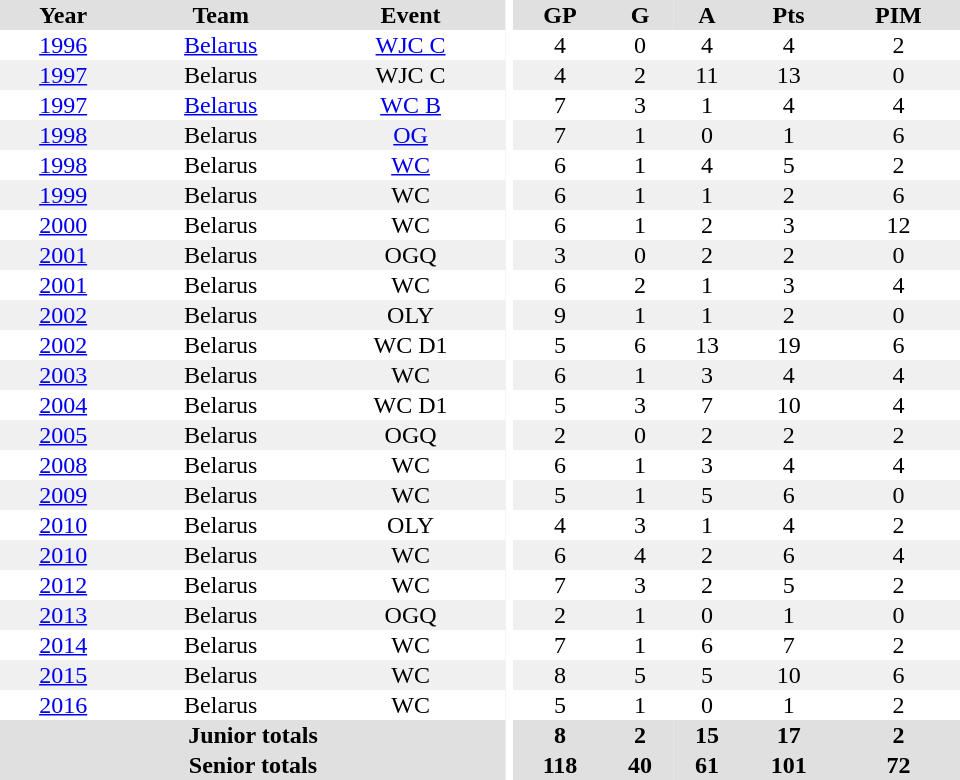<table border="0" cellpadding="1" cellspacing="0" ID="Table3" style="text-align:center; width:40em">
<tr bgcolor="#e0e0e0">
<th>Year</th>
<th>Team</th>
<th>Event</th>
<th rowspan="102" bgcolor="#ffffff"></th>
<th>GP</th>
<th>G</th>
<th>A</th>
<th>Pts</th>
<th>PIM</th>
</tr>
<tr>
<td><a href='#'>1996</a></td>
<td><a href='#'>Belarus</a></td>
<td><a href='#'>WJC C</a></td>
<td>4</td>
<td>0</td>
<td>4</td>
<td>4</td>
<td>2</td>
</tr>
<tr bgcolor="#f0f0f0">
<td><a href='#'>1997</a></td>
<td>Belarus</td>
<td>WJC C</td>
<td>4</td>
<td>2</td>
<td>11</td>
<td>13</td>
<td>0</td>
</tr>
<tr>
<td><a href='#'>1997</a></td>
<td><a href='#'>Belarus</a></td>
<td><a href='#'>WC B</a></td>
<td>7</td>
<td>3</td>
<td>1</td>
<td>4</td>
<td>4</td>
</tr>
<tr bgcolor="#f0f0f0">
<td><a href='#'>1998</a></td>
<td>Belarus</td>
<td><a href='#'>OG</a></td>
<td>7</td>
<td>1</td>
<td>0</td>
<td>1</td>
<td>6</td>
</tr>
<tr>
<td><a href='#'>1998</a></td>
<td>Belarus</td>
<td><a href='#'>WC</a></td>
<td>6</td>
<td>1</td>
<td>4</td>
<td>5</td>
<td>2</td>
</tr>
<tr bgcolor="#f0f0f0">
<td><a href='#'>1999</a></td>
<td>Belarus</td>
<td>WC</td>
<td>6</td>
<td>1</td>
<td>1</td>
<td>2</td>
<td>6</td>
</tr>
<tr>
<td><a href='#'>2000</a></td>
<td>Belarus</td>
<td>WC</td>
<td>6</td>
<td>1</td>
<td>2</td>
<td>3</td>
<td>12</td>
</tr>
<tr bgcolor="#f0f0f0">
<td><a href='#'>2001</a></td>
<td>Belarus</td>
<td>OGQ</td>
<td>3</td>
<td>0</td>
<td>2</td>
<td>2</td>
<td>0</td>
</tr>
<tr>
<td><a href='#'>2001</a></td>
<td>Belarus</td>
<td>WC</td>
<td>6</td>
<td>2</td>
<td>1</td>
<td>3</td>
<td>4</td>
</tr>
<tr bgcolor="#f0f0f0">
<td><a href='#'>2002</a></td>
<td>Belarus</td>
<td>OLY</td>
<td>9</td>
<td>1</td>
<td>1</td>
<td>2</td>
<td>0</td>
</tr>
<tr>
<td><a href='#'>2002</a></td>
<td>Belarus</td>
<td>WC D1</td>
<td>5</td>
<td>6</td>
<td>13</td>
<td>19</td>
<td>6</td>
</tr>
<tr bgcolor="#f0f0f0">
<td><a href='#'>2003</a></td>
<td>Belarus</td>
<td>WC</td>
<td>6</td>
<td>1</td>
<td>3</td>
<td>4</td>
<td>4</td>
</tr>
<tr>
<td><a href='#'>2004</a></td>
<td>Belarus</td>
<td>WC D1</td>
<td>5</td>
<td>3</td>
<td>7</td>
<td>10</td>
<td>4</td>
</tr>
<tr bgcolor="#f0f0f0">
<td><a href='#'>2005</a></td>
<td>Belarus</td>
<td>OGQ</td>
<td>2</td>
<td>0</td>
<td>2</td>
<td>2</td>
<td>2</td>
</tr>
<tr>
<td><a href='#'>2008</a></td>
<td>Belarus</td>
<td>WC</td>
<td>6</td>
<td>1</td>
<td>3</td>
<td>4</td>
<td>4</td>
</tr>
<tr bgcolor="#f0f0f0">
<td><a href='#'>2009</a></td>
<td>Belarus</td>
<td>WC</td>
<td>5</td>
<td>1</td>
<td>5</td>
<td>6</td>
<td>0</td>
</tr>
<tr>
<td><a href='#'>2010</a></td>
<td>Belarus</td>
<td>OLY</td>
<td>4</td>
<td>3</td>
<td>1</td>
<td>4</td>
<td>2</td>
</tr>
<tr bgcolor="#f0f0f0">
<td><a href='#'>2010</a></td>
<td>Belarus</td>
<td>WC</td>
<td>6</td>
<td>4</td>
<td>2</td>
<td>6</td>
<td>4</td>
</tr>
<tr>
<td><a href='#'>2012</a></td>
<td>Belarus</td>
<td>WC</td>
<td>7</td>
<td>3</td>
<td>2</td>
<td>5</td>
<td>2</td>
</tr>
<tr bgcolor="#f0f0f0">
<td><a href='#'>2013</a></td>
<td>Belarus</td>
<td>OGQ</td>
<td>2</td>
<td>1</td>
<td>0</td>
<td>1</td>
<td>0</td>
</tr>
<tr>
<td><a href='#'>2014</a></td>
<td>Belarus</td>
<td>WC</td>
<td>7</td>
<td>1</td>
<td>6</td>
<td>7</td>
<td>2</td>
</tr>
<tr bgcolor="#f0f0f0">
<td><a href='#'>2015</a></td>
<td>Belarus</td>
<td>WC</td>
<td>8</td>
<td>5</td>
<td>5</td>
<td>10</td>
<td>6</td>
</tr>
<tr>
<td><a href='#'>2016</a></td>
<td>Belarus</td>
<td>WC</td>
<td>5</td>
<td>1</td>
<td>0</td>
<td>1</td>
<td>2</td>
</tr>
<tr bgcolor="#e0e0e0">
<th colspan="3">Junior totals</th>
<th>8</th>
<th>2</th>
<th>15</th>
<th>17</th>
<th>2</th>
</tr>
<tr bgcolor="#e0e0e0">
<th colspan="3">Senior totals</th>
<th>118</th>
<th>40</th>
<th>61</th>
<th>101</th>
<th>72</th>
</tr>
</table>
